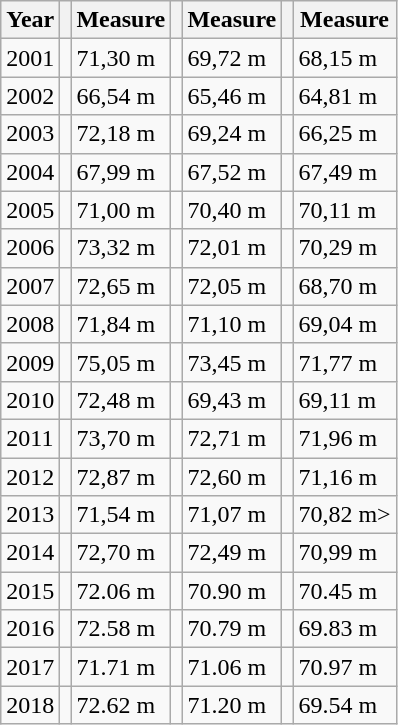<table class="wikitable">
<tr>
<th>Year</th>
<th></th>
<th>Measure</th>
<th></th>
<th>Measure</th>
<th></th>
<th>Measure</th>
</tr>
<tr>
<td>2001</td>
<td></td>
<td>71,30 m</td>
<td></td>
<td>69,72 m</td>
<td></td>
<td>68,15 m</td>
</tr>
<tr>
<td>2002</td>
<td></td>
<td>66,54 m</td>
<td></td>
<td>65,46 m</td>
<td></td>
<td>64,81 m</td>
</tr>
<tr>
<td>2003</td>
<td></td>
<td>72,18 m</td>
<td></td>
<td>69,24 m</td>
<td></td>
<td>66,25 m</td>
</tr>
<tr>
<td>2004</td>
<td></td>
<td>67,99 m</td>
<td></td>
<td>67,52 m</td>
<td></td>
<td>67,49 m</td>
</tr>
<tr>
<td>2005</td>
<td></td>
<td>71,00 m</td>
<td></td>
<td>70,40 m</td>
<td></td>
<td>70,11 m</td>
</tr>
<tr>
<td>2006</td>
<td></td>
<td>73,32 m</td>
<td></td>
<td>72,01 m</td>
<td></td>
<td>70,29 m</td>
</tr>
<tr>
<td>2007</td>
<td></td>
<td>72,65 m</td>
<td></td>
<td>72,05 m</td>
<td></td>
<td>68,70 m</td>
</tr>
<tr>
<td>2008</td>
<td></td>
<td>71,84 m</td>
<td></td>
<td>71,10 m</td>
<td></td>
<td>69,04 m</td>
</tr>
<tr>
<td>2009</td>
<td></td>
<td>75,05 m</td>
<td></td>
<td>73,45 m</td>
<td></td>
<td>71,77 m</td>
</tr>
<tr>
<td>2010</td>
<td></td>
<td>72,48 m</td>
<td></td>
<td>69,43 m</td>
<td></td>
<td>69,11 m</td>
</tr>
<tr>
<td>2011</td>
<td></td>
<td>73,70 m</td>
<td></td>
<td>72,71 m</td>
<td></td>
<td>71,96 m</td>
</tr>
<tr>
<td>2012</td>
<td></td>
<td>72,87 m</td>
<td></td>
<td>72,60 m</td>
<td></td>
<td>71,16 m</td>
</tr>
<tr>
<td>2013</td>
<td></td>
<td>71,54 m</td>
<td></td>
<td>71,07 m</td>
<td></td>
<td>70,82 m></td>
</tr>
<tr>
<td>2014</td>
<td></td>
<td>72,70 m</td>
<td></td>
<td>72,49 m</td>
<td></td>
<td>70,99 m</td>
</tr>
<tr>
<td>2015</td>
<td></td>
<td>72.06 m</td>
<td></td>
<td>70.90 m</td>
<td></td>
<td>70.45 m</td>
</tr>
<tr>
<td>2016</td>
<td></td>
<td>72.58 m</td>
<td></td>
<td>70.79 m</td>
<td></td>
<td>69.83 m</td>
</tr>
<tr>
<td>2017</td>
<td></td>
<td>71.71 m</td>
<td></td>
<td>71.06 m</td>
<td></td>
<td>70.97 m</td>
</tr>
<tr>
<td>2018</td>
<td></td>
<td>72.62 m</td>
<td></td>
<td>71.20 m</td>
<td></td>
<td>69.54 m</td>
</tr>
</table>
